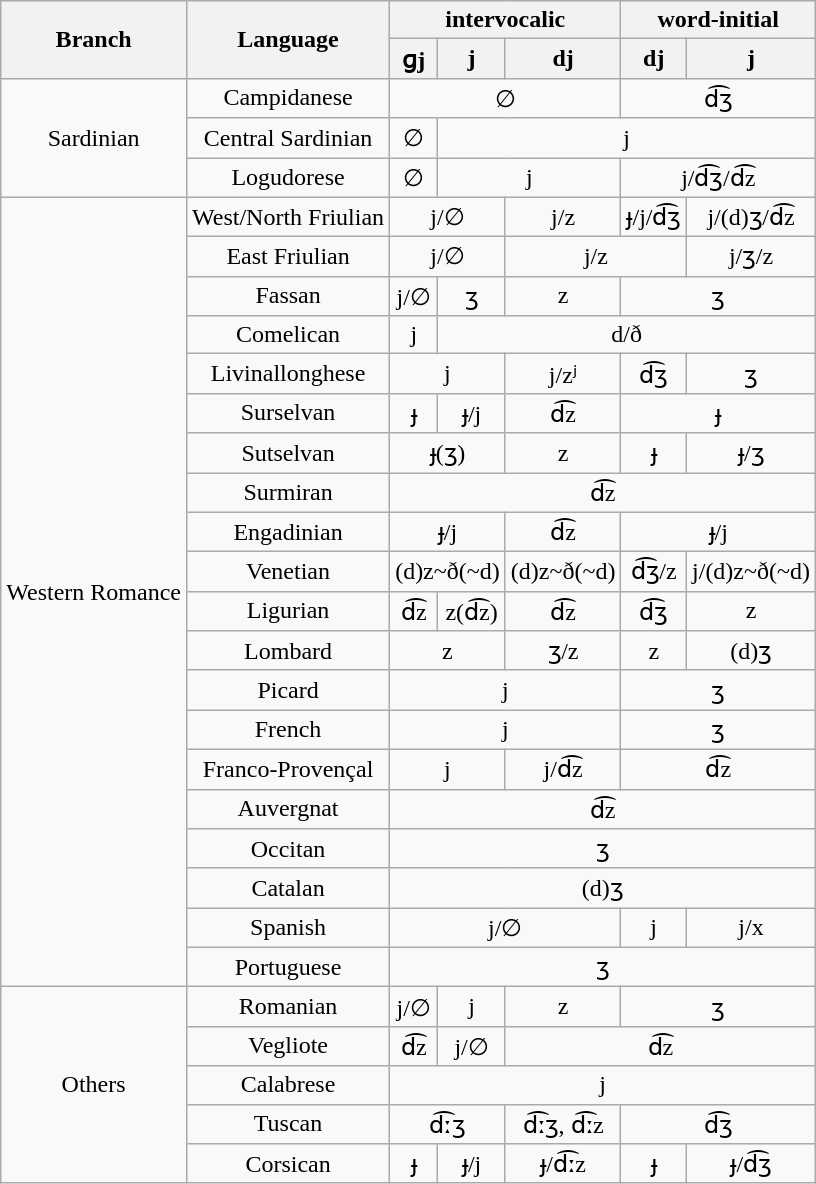<table class="wikitable" style="text-align:center">
<tr>
<th rowspan="2">Branch</th>
<th rowspan="2">Language</th>
<th colspan="3">intervocalic</th>
<th colspan="2">word-initial</th>
</tr>
<tr>
<th>ɡj</th>
<th>j</th>
<th>dj</th>
<th>dj</th>
<th>j</th>
</tr>
<tr>
<td rowspan="3">Sardinian</td>
<td>Campidanese</td>
<td colspan="3">∅</td>
<td colspan="2">d͡ʒ</td>
</tr>
<tr>
<td>Central Sardinian</td>
<td>∅</td>
<td colspan="4">j</td>
</tr>
<tr>
<td>Logudorese</td>
<td>∅</td>
<td colspan="2">j</td>
<td colspan="2">j/d͡ʒ/d͡z</td>
</tr>
<tr>
<td rowspan="20">Western Romance</td>
<td>West/North Friulian</td>
<td colspan="2">j/∅</td>
<td>j/z</td>
<td>ɟ/j/d͡ʒ</td>
<td>j/(d)ʒ/d͡z</td>
</tr>
<tr>
<td>East Friulian</td>
<td colspan="2">j/∅</td>
<td colspan="2">j/z</td>
<td>j/ʒ/z</td>
</tr>
<tr>
<td>Fassan</td>
<td>j/∅</td>
<td>ʒ</td>
<td>z</td>
<td colspan="2">ʒ</td>
</tr>
<tr>
<td>Comelican</td>
<td>j</td>
<td colspan="4 ">d/ð</td>
</tr>
<tr>
<td>Livinallonghese</td>
<td colspan="2">j</td>
<td>j/zʲ</td>
<td>d͡ʒ</td>
<td>ʒ</td>
</tr>
<tr>
<td>Surselvan</td>
<td>ɟ</td>
<td>ɟ/j</td>
<td>d͡z</td>
<td colspan="2">ɟ</td>
</tr>
<tr>
<td>Sutselvan</td>
<td colspan="2">ɟ(ʒ)</td>
<td>z</td>
<td>ɟ</td>
<td>ɟ/ʒ</td>
</tr>
<tr>
<td>Surmiran</td>
<td colspan="5">d͡z</td>
</tr>
<tr>
<td>Engadinian</td>
<td colspan="2">ɟ/j</td>
<td>d͡z</td>
<td colspan="2">ɟ/j</td>
</tr>
<tr>
<td>Venetian</td>
<td colspan="2">(d)z~ð(~d)</td>
<td>(d)z~ð(~d)</td>
<td>d͡ʒ/z</td>
<td>j/(d)z~ð(~d)</td>
</tr>
<tr>
<td>Ligurian</td>
<td>d͡z</td>
<td>z(d͡z)</td>
<td>d͡z</td>
<td>d͡ʒ</td>
<td>z</td>
</tr>
<tr>
<td>Lombard</td>
<td colspan="2">z</td>
<td>ʒ/z</td>
<td>z</td>
<td>(d)ʒ</td>
</tr>
<tr>
<td>Picard</td>
<td colspan="3">j</td>
<td colspan="2">ʒ</td>
</tr>
<tr>
<td>French</td>
<td colspan="3">j</td>
<td colspan="2">ʒ</td>
</tr>
<tr>
<td>Franco-Provençal</td>
<td colspan="2">j</td>
<td>j/d͡z</td>
<td colspan="2">d͡z</td>
</tr>
<tr>
<td>Auvergnat</td>
<td colspan="5">d͡z</td>
</tr>
<tr>
<td>Occitan</td>
<td colspan="5">ʒ</td>
</tr>
<tr>
<td>Catalan</td>
<td colspan="5">(d)ʒ</td>
</tr>
<tr>
<td>Spanish</td>
<td colspan="3">j/∅</td>
<td>j</td>
<td>j/x</td>
</tr>
<tr>
<td>Portuguese</td>
<td colspan="5">ʒ</td>
</tr>
<tr>
<td rowspan="5">Others</td>
<td>Romanian</td>
<td>j/∅</td>
<td>j</td>
<td>z</td>
<td colspan="2">ʒ</td>
</tr>
<tr>
<td>Vegliote</td>
<td>d͡z</td>
<td>j/∅</td>
<td colspan="3">d͡z</td>
</tr>
<tr>
<td>Calabrese</td>
<td colspan="5">j</td>
</tr>
<tr>
<td>Tuscan</td>
<td colspan="2">d͡ːʒ</td>
<td>d͡ːʒ, d͡ːz</td>
<td colspan="2">d͡ʒ</td>
</tr>
<tr>
<td>Corsican</td>
<td>ɟ</td>
<td>ɟ/j</td>
<td>ɟ/d͡ːz</td>
<td>ɟ</td>
<td>ɟ/d͡ʒ</td>
</tr>
</table>
